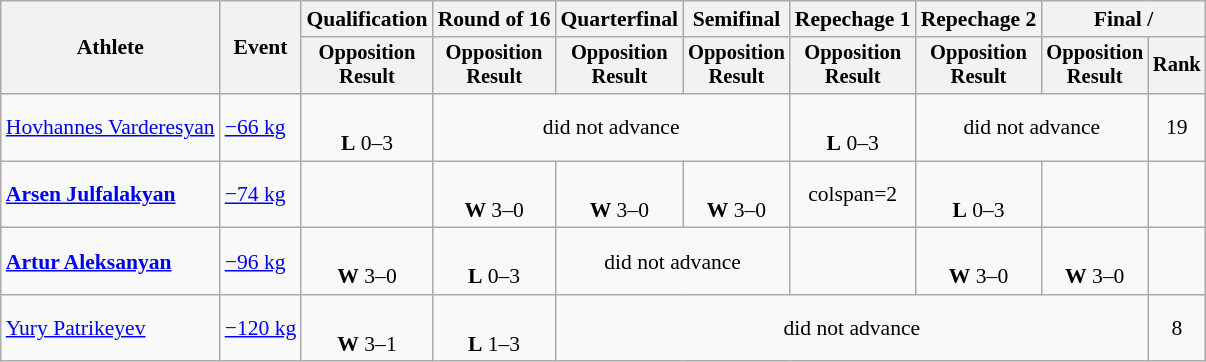<table class="wikitable" style="font-size:90%">
<tr>
<th rowspan=2>Athlete</th>
<th rowspan=2>Event</th>
<th>Qualification</th>
<th>Round of 16</th>
<th>Quarterfinal</th>
<th>Semifinal</th>
<th>Repechage 1</th>
<th>Repechage 2</th>
<th colspan=2>Final / </th>
</tr>
<tr style="font-size: 95%">
<th>Opposition<br>Result</th>
<th>Opposition<br>Result</th>
<th>Opposition<br>Result</th>
<th>Opposition<br>Result</th>
<th>Opposition<br>Result</th>
<th>Opposition<br>Result</th>
<th>Opposition<br>Result</th>
<th>Rank</th>
</tr>
<tr align=center>
<td align=left><a href='#'>Hovhannes Varderesyan</a></td>
<td align=left><a href='#'>−66 kg</a></td>
<td><br><strong>L</strong> 0–3 <sup></sup></td>
<td colspan=3>did not advance</td>
<td><br><strong>L</strong> 0–3 <sup></sup></td>
<td colspan=2>did not advance</td>
<td>19</td>
</tr>
<tr align=center>
<td align=left><strong><a href='#'>Arsen Julfalakyan</a></strong></td>
<td align=left><a href='#'>−74 kg</a></td>
<td></td>
<td><br><strong>W</strong> 3–0 <sup></sup></td>
<td><br><strong>W</strong> 3–0 <sup></sup></td>
<td><br><strong>W</strong> 3–0 <sup></sup></td>
<td>colspan=2 </td>
<td><br><strong>L</strong> 0–3 <sup></sup></td>
<td></td>
</tr>
<tr align=center>
<td align=left><strong><a href='#'>Artur Aleksanyan</a></strong></td>
<td align=left><a href='#'>−96 kg</a></td>
<td><br><strong>W</strong> 3–0 <sup></sup></td>
<td><br><strong>L</strong> 0–3 <sup></sup></td>
<td colspan=2>did not advance</td>
<td></td>
<td><br><strong>W</strong> 3–0 <sup></sup></td>
<td><br><strong>W</strong> 3–0 <sup></sup></td>
<td></td>
</tr>
<tr align=center>
<td align=left><a href='#'>Yury Patrikeyev</a></td>
<td align=left><a href='#'>−120 kg</a></td>
<td><br><strong>W</strong> 3–1 <sup></sup></td>
<td><br><strong>L</strong> 1–3 <sup></sup></td>
<td colspan=5>did not advance</td>
<td>8</td>
</tr>
</table>
